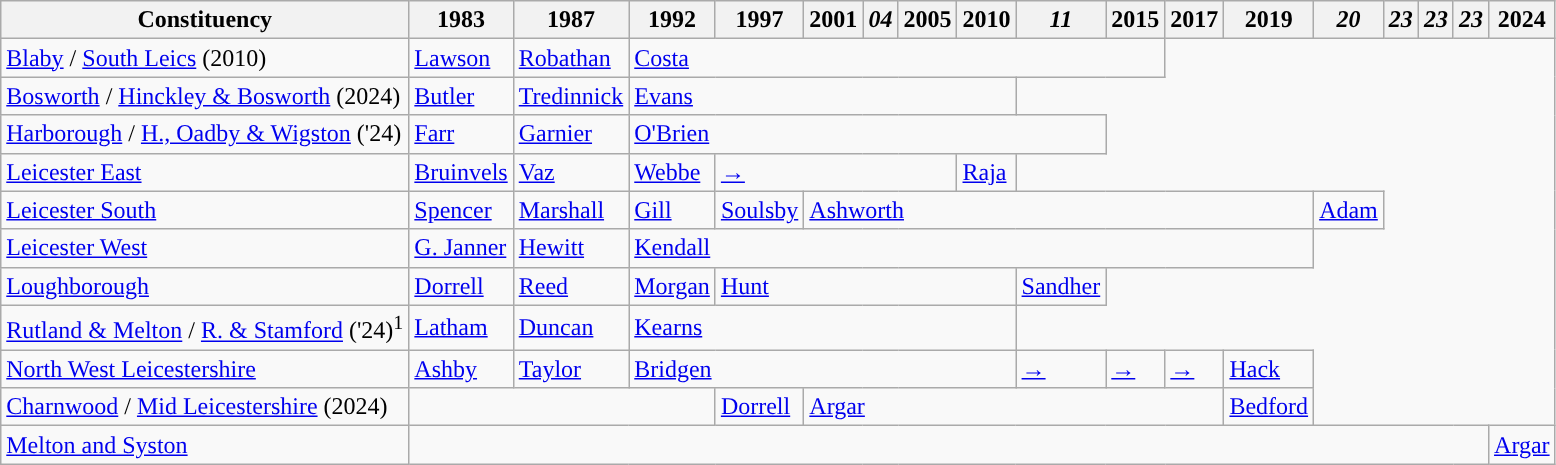<table class="wikitable">
<tr>
<th>Constituency</th>
<th>1983</th>
<th>1987</th>
<th>1992</th>
<th>1997</th>
<th>2001</th>
<th><em>04</em></th>
<th>2005</th>
<th>2010</th>
<th><em>11</em></th>
<th>2015</th>
<th>2017</th>
<th>2019</th>
<th><em>20</em></th>
<th><em>23</em></th>
<th><em>23</em></th>
<th><em>23</em></th>
<th>2024</th>
</tr>
<tr>
<td><a href='#'>Blaby</a> / <a href='#'>South Leics</a> (2010)</td>
<td><a href='#'>Lawson</a></td>
<td><a href='#'>Robathan</a></td>
<td colspan="8"><a href='#'>Costa</a></td>
</tr>
<tr>
<td><a href='#'>Bosworth</a> / <a href='#'>Hinckley & Bosworth</a> (2024)</td>
<td><a href='#'>Butler</a></td>
<td><a href='#'>Tredinnick</a></td>
<td colspan="6"><a href='#'>Evans</a></td>
</tr>
<tr>
<td><a href='#'>Harborough</a> / <a href='#'>H., Oadby & Wigston</a> ('24)</td>
<td><a href='#'>Farr</a></td>
<td><a href='#'>Garnier</a></td>
<td colspan="7"><a href='#'>O'Brien</a></td>
</tr>
<tr>
<td><a href='#'>Leicester East</a></td>
<td><a href='#'>Bruinvels</a></td>
<td><a href='#'>Vaz</a></td>
<td><a href='#'>Webbe</a></td>
<td colspan="4"><a href='#'>→</a></td>
<td><a href='#'>Raja</a></td>
</tr>
<tr>
<td><a href='#'>Leicester South</a></td>
<td><a href='#'>Spencer</a></td>
<td><a href='#'>Marshall</a></td>
<td><a href='#'>Gill</a></td>
<td><a href='#'>Soulsby</a></td>
<td colspan="8"><a href='#'>Ashworth</a></td>
<td><a href='#'>Adam</a></td>
</tr>
<tr>
<td><a href='#'>Leicester West</a></td>
<td><a href='#'>G. Janner</a></td>
<td><a href='#'>Hewitt</a></td>
<td colspan="10"><a href='#'>Kendall</a></td>
</tr>
<tr>
<td><a href='#'>Loughborough</a></td>
<td><a href='#'>Dorrell</a></td>
<td><a href='#'>Reed</a></td>
<td><a href='#'>Morgan</a></td>
<td colspan="5"><a href='#'>Hunt</a></td>
<td><a href='#'>Sandher</a></td>
</tr>
<tr>
<td><a href='#'>Rutland & Melton</a> / <a href='#'>R. & Stamford</a> ('24)<sup>1</sup></td>
<td><a href='#'>Latham</a></td>
<td><a href='#'>Duncan</a></td>
<td colspan="6"><a href='#'>Kearns</a></td>
</tr>
<tr>
<td><a href='#'>North West Leicestershire</a></td>
<td><a href='#'>Ashby</a></td>
<td><a href='#'>Taylor</a></td>
<td colspan="6"><a href='#'>Bridgen</a></td>
<td><a href='#'>→</a></td>
<td><a href='#'>→</a></td>
<td><a href='#'>→</a></td>
<td><a href='#'>Hack</a></td>
</tr>
<tr>
<td><a href='#'>Charnwood</a> / <a href='#'>Mid Leicestershire</a> (2024)</td>
<td colspan="3"></td>
<td><a href='#'>Dorrell</a></td>
<td colspan="7"><a href='#'>Argar</a></td>
<td><a href='#'>Bedford</a></td>
</tr>
<tr>
<td><a href='#'>Melton and Syston</a></td>
<td colspan="16"></td>
<td><a href='#'>Argar</a></td>
</tr>
</table>
